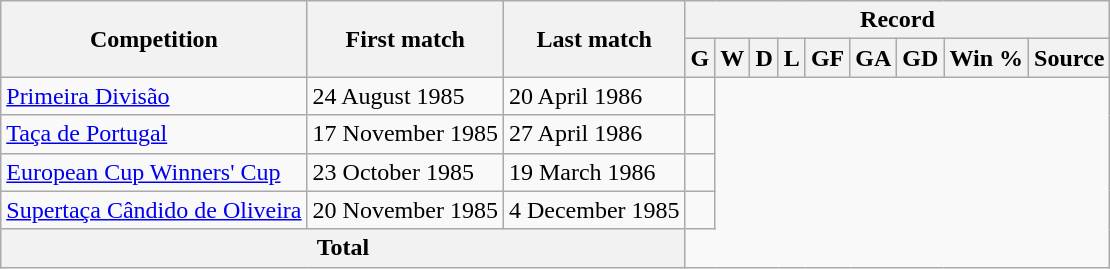<table class="wikitable" style="text-align: center">
<tr>
<th rowspan="2">Competition</th>
<th rowspan="2">First match</th>
<th rowspan="2">Last match</th>
<th colspan="9">Record</th>
</tr>
<tr>
<th>G</th>
<th>W</th>
<th>D</th>
<th>L</th>
<th>GF</th>
<th>GA</th>
<th>GD</th>
<th>Win %</th>
<th>Source</th>
</tr>
<tr>
<td align=left><a href='#'>Primeira Divisão</a></td>
<td align=left>24 August 1985</td>
<td align=left>20 April 1986<br></td>
<td align=left></td>
</tr>
<tr>
<td align=left><a href='#'>Taça de Portugal</a></td>
<td align=left>17 November 1985</td>
<td align=left>27 April 1986<br></td>
<td align=left></td>
</tr>
<tr>
<td align=left><a href='#'>European Cup Winners' Cup</a></td>
<td align=left>23 October 1985</td>
<td align=left>19 March 1986<br></td>
<td align=left></td>
</tr>
<tr>
<td align=left><a href='#'>Supertaça Cândido de Oliveira</a></td>
<td align=left>20 November 1985</td>
<td align=left>4 December 1985<br></td>
<td align=left></td>
</tr>
<tr>
<th colspan="3">Total<br></th>
</tr>
</table>
